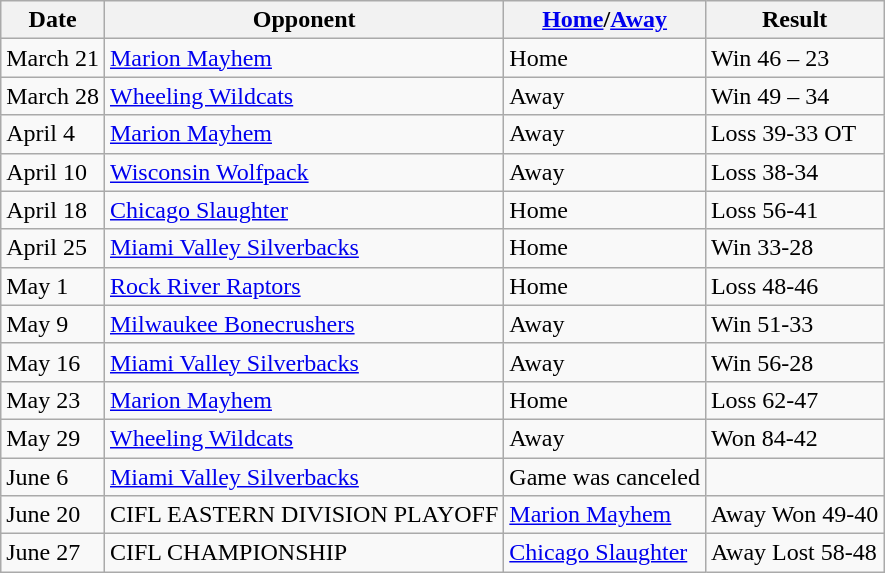<table class="wikitable">
<tr>
<th>Date</th>
<th>Opponent</th>
<th><a href='#'>Home</a>/<a href='#'>Away</a></th>
<th>Result</th>
</tr>
<tr>
<td>March 21</td>
<td><a href='#'>Marion Mayhem</a></td>
<td>Home</td>
<td>Win 46 – 23</td>
</tr>
<tr>
<td>March 28</td>
<td><a href='#'>Wheeling Wildcats</a></td>
<td>Away</td>
<td>Win 49 – 34</td>
</tr>
<tr>
<td>April 4</td>
<td><a href='#'>Marion Mayhem</a></td>
<td>Away</td>
<td>Loss 39-33 OT</td>
</tr>
<tr>
<td>April 10</td>
<td><a href='#'>Wisconsin Wolfpack</a></td>
<td>Away</td>
<td>Loss 38-34</td>
</tr>
<tr>
<td>April 18</td>
<td><a href='#'>Chicago Slaughter</a></td>
<td>Home</td>
<td>Loss 56-41</td>
</tr>
<tr>
<td>April 25</td>
<td><a href='#'>Miami Valley Silverbacks</a></td>
<td>Home</td>
<td>Win 33-28</td>
</tr>
<tr>
<td>May 1</td>
<td><a href='#'>Rock River Raptors</a></td>
<td>Home</td>
<td>Loss 48-46</td>
</tr>
<tr>
<td>May 9</td>
<td><a href='#'>Milwaukee Bonecrushers</a></td>
<td>Away</td>
<td>Win 51-33</td>
</tr>
<tr>
<td>May 16</td>
<td><a href='#'>Miami Valley Silverbacks</a></td>
<td>Away</td>
<td>Win 56-28</td>
</tr>
<tr>
<td>May 23</td>
<td><a href='#'>Marion Mayhem</a></td>
<td>Home</td>
<td>Loss 62-47</td>
</tr>
<tr>
<td>May 29</td>
<td><a href='#'>Wheeling Wildcats</a></td>
<td>Away</td>
<td>Won 84-42</td>
</tr>
<tr>
<td>June 6</td>
<td><a href='#'>Miami Valley Silverbacks</a></td>
<td>Game was canceled</td>
</tr>
<tr>
<td>June 20</td>
<td>CIFL EASTERN DIVISION PLAYOFF</td>
<td><a href='#'>Marion Mayhem</a></td>
<td>Away Won 49-40</td>
</tr>
<tr>
<td>June 27</td>
<td>CIFL CHAMPIONSHIP</td>
<td><a href='#'>Chicago Slaughter</a></td>
<td>Away Lost 58-48</td>
</tr>
</table>
